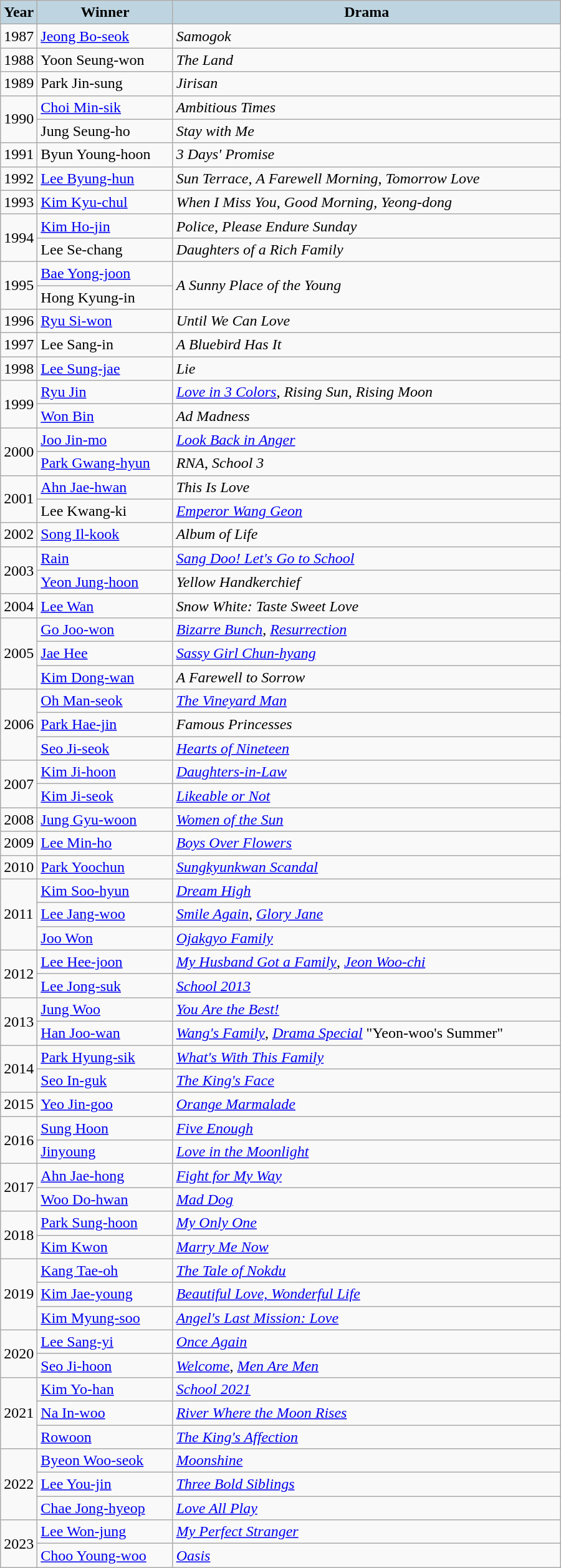<table class="wikitable" style="width:600px">
<tr>
<th style="background:#BED5E1;" width="30">Year</th>
<th style="background:#BED5E1;">Winner</th>
<th style="background:#BED5E1;">Drama</th>
</tr>
<tr>
<td>1987</td>
<td><a href='#'>Jeong Bo-seok</a></td>
<td><em>Samogok</em></td>
</tr>
<tr>
<td>1988</td>
<td>Yoon Seung-won</td>
<td><em>The Land</em></td>
</tr>
<tr>
<td>1989</td>
<td>Park Jin-sung</td>
<td><em>Jirisan</em></td>
</tr>
<tr>
<td rowspan="2">1990</td>
<td><a href='#'>Choi Min-sik</a></td>
<td><em>Ambitious Times</em></td>
</tr>
<tr>
<td>Jung Seung-ho</td>
<td><em>Stay with Me</em></td>
</tr>
<tr>
<td>1991</td>
<td>Byun Young-hoon</td>
<td><em>3 Days' Promise</em></td>
</tr>
<tr>
<td>1992</td>
<td><a href='#'>Lee Byung-hun</a></td>
<td><em>Sun Terrace</em>, <em>A Farewell Morning</em>, <em>Tomorrow Love</em></td>
</tr>
<tr>
<td>1993</td>
<td><a href='#'>Kim Kyu-chul</a></td>
<td><em>When I Miss You</em>, <em>Good Morning, Yeong-dong</em></td>
</tr>
<tr>
<td rowspan="2">1994</td>
<td><a href='#'>Kim Ho-jin</a></td>
<td><em>Police</em>, <em>Please Endure Sunday</em></td>
</tr>
<tr>
<td>Lee Se-chang</td>
<td><em>Daughters of a Rich Family</em></td>
</tr>
<tr>
<td rowspan="2">1995</td>
<td><a href='#'>Bae Yong-joon</a></td>
<td rowspan="2"><em>A Sunny Place of the Young</em></td>
</tr>
<tr>
<td>Hong Kyung-in</td>
</tr>
<tr>
<td>1996</td>
<td><a href='#'>Ryu Si-won</a></td>
<td><em>Until We Can Love</em></td>
</tr>
<tr>
<td>1997</td>
<td>Lee Sang-in</td>
<td><em>A Bluebird Has It</em></td>
</tr>
<tr>
<td>1998</td>
<td><a href='#'>Lee Sung-jae</a></td>
<td><em>Lie</em></td>
</tr>
<tr>
<td rowspan="2">1999</td>
<td><a href='#'>Ryu Jin</a></td>
<td><em><a href='#'>Love in 3 Colors</a></em>, <em>Rising Sun, Rising Moon</em></td>
</tr>
<tr>
<td><a href='#'>Won Bin</a></td>
<td><em>Ad Madness</em></td>
</tr>
<tr>
<td rowspan="2">2000</td>
<td><a href='#'>Joo Jin-mo</a></td>
<td><em><a href='#'>Look Back in Anger</a></em></td>
</tr>
<tr>
<td><a href='#'>Park Gwang-hyun</a></td>
<td><em>RNA</em>, <em>School 3</em></td>
</tr>
<tr>
<td rowspan="2">2001</td>
<td><a href='#'>Ahn Jae-hwan</a></td>
<td><em>This Is Love</em></td>
</tr>
<tr>
<td>Lee Kwang-ki</td>
<td><em><a href='#'>Emperor Wang Geon</a></em></td>
</tr>
<tr>
<td>2002</td>
<td><a href='#'>Song Il-kook</a></td>
<td><em>Album of Life</em></td>
</tr>
<tr>
<td rowspan="2">2003</td>
<td><a href='#'>Rain</a></td>
<td><em><a href='#'>Sang Doo! Let's Go to School</a></em></td>
</tr>
<tr>
<td><a href='#'>Yeon Jung-hoon</a></td>
<td><em>Yellow Handkerchief</em></td>
</tr>
<tr>
<td>2004</td>
<td><a href='#'>Lee Wan</a></td>
<td><em>Snow White: Taste Sweet Love</em></td>
</tr>
<tr>
<td rowspan="3">2005</td>
<td><a href='#'>Go Joo-won</a></td>
<td><em><a href='#'>Bizarre Bunch</a></em>, <em><a href='#'>Resurrection</a></em></td>
</tr>
<tr>
<td><a href='#'>Jae Hee</a></td>
<td><em><a href='#'>Sassy Girl Chun-hyang</a></em></td>
</tr>
<tr>
<td><a href='#'>Kim Dong-wan</a></td>
<td><em>A Farewell to Sorrow</em></td>
</tr>
<tr>
<td rowspan="3">2006</td>
<td><a href='#'>Oh Man-seok</a></td>
<td><em><a href='#'>The Vineyard Man</a></em></td>
</tr>
<tr>
<td><a href='#'>Park Hae-jin</a></td>
<td><em>Famous Princesses</em></td>
</tr>
<tr>
<td><a href='#'>Seo Ji-seok</a></td>
<td><em><a href='#'>Hearts of Nineteen</a></em></td>
</tr>
<tr>
<td rowspan="2">2007</td>
<td><a href='#'>Kim Ji-hoon</a></td>
<td><em><a href='#'>Daughters-in-Law</a></em></td>
</tr>
<tr>
<td><a href='#'>Kim Ji-seok</a></td>
<td><em><a href='#'>Likeable or Not</a></em></td>
</tr>
<tr>
<td>2008</td>
<td><a href='#'>Jung Gyu-woon</a></td>
<td><em><a href='#'>Women of the Sun</a></em></td>
</tr>
<tr>
<td>2009</td>
<td><a href='#'>Lee Min-ho</a></td>
<td><em><a href='#'>Boys Over Flowers</a></em></td>
</tr>
<tr>
<td>2010</td>
<td><a href='#'>Park Yoochun</a></td>
<td><em><a href='#'>Sungkyunkwan Scandal</a></em></td>
</tr>
<tr>
<td rowspan="3">2011</td>
<td><a href='#'>Kim Soo-hyun</a></td>
<td><em><a href='#'>Dream High</a></em></td>
</tr>
<tr>
<td><a href='#'>Lee Jang-woo</a></td>
<td><em><a href='#'>Smile Again</a>, <a href='#'>Glory Jane</a></em></td>
</tr>
<tr>
<td><a href='#'>Joo Won</a></td>
<td><em><a href='#'>Ojakgyo Family</a></em></td>
</tr>
<tr>
<td rowspan="2">2012</td>
<td><a href='#'>Lee Hee-joon</a></td>
<td><em><a href='#'>My Husband Got a Family</a></em>, <em><a href='#'>Jeon Woo-chi</a></em></td>
</tr>
<tr>
<td><a href='#'>Lee Jong-suk</a></td>
<td><em><a href='#'>School 2013</a></em></td>
</tr>
<tr>
<td rowspan="2">2013</td>
<td><a href='#'>Jung Woo</a></td>
<td><em><a href='#'>You Are the Best!</a></em></td>
</tr>
<tr>
<td><a href='#'>Han Joo-wan</a></td>
<td><em><a href='#'>Wang's Family</a></em>, <em><a href='#'>Drama Special</a></em> "Yeon-woo's Summer"</td>
</tr>
<tr>
<td rowspan="2">2014</td>
<td><a href='#'>Park Hyung-sik</a></td>
<td><em><a href='#'>What's With This Family</a></em></td>
</tr>
<tr>
<td><a href='#'>Seo In-guk</a></td>
<td><em><a href='#'>The King's Face</a></em></td>
</tr>
<tr>
<td>2015</td>
<td><a href='#'>Yeo Jin-goo</a></td>
<td><em><a href='#'>Orange Marmalade</a></em></td>
</tr>
<tr>
<td rowspan="2">2016</td>
<td><a href='#'>Sung Hoon</a></td>
<td><em><a href='#'>Five Enough</a></em></td>
</tr>
<tr>
<td><a href='#'>Jinyoung</a></td>
<td><em><a href='#'>Love in the Moonlight</a></em></td>
</tr>
<tr>
<td rowspan="2">2017</td>
<td><a href='#'>Ahn Jae-hong</a></td>
<td><em><a href='#'>Fight for My Way</a></em></td>
</tr>
<tr>
<td><a href='#'>Woo Do-hwan</a></td>
<td><em><a href='#'>Mad Dog</a></em></td>
</tr>
<tr>
<td rowspan="2">2018</td>
<td><a href='#'>Park Sung-hoon</a></td>
<td><em><a href='#'>My Only One</a></em></td>
</tr>
<tr>
<td><a href='#'>Kim Kwon</a></td>
<td><em><a href='#'>Marry Me Now</a></em></td>
</tr>
<tr>
<td rowspan="3">2019</td>
<td><a href='#'>Kang Tae-oh</a></td>
<td><em><a href='#'>The Tale of Nokdu</a></em></td>
</tr>
<tr>
<td><a href='#'>Kim Jae-young</a></td>
<td><em><a href='#'>Beautiful Love, Wonderful Life</a></em></td>
</tr>
<tr>
<td><a href='#'>Kim Myung-soo</a></td>
<td><em><a href='#'>Angel's Last Mission: Love</a></em></td>
</tr>
<tr>
<td rowspan="2">2020</td>
<td><a href='#'>Lee Sang-yi</a></td>
<td><em><a href='#'>Once Again</a></em></td>
</tr>
<tr>
<td><a href='#'>Seo Ji-hoon</a></td>
<td><em><a href='#'>Welcome</a></em>, <em><a href='#'>Men Are Men</a></em></td>
</tr>
<tr>
<td rowspan="3">2021</td>
<td><a href='#'>Kim Yo-han</a></td>
<td><em><a href='#'>School 2021</a></em></td>
</tr>
<tr>
<td><a href='#'>Na In-woo</a></td>
<td><em><a href='#'>River Where the Moon Rises</a></em></td>
</tr>
<tr>
<td><a href='#'>Rowoon</a></td>
<td><em><a href='#'>The King's Affection</a></em></td>
</tr>
<tr>
<td rowspan="3">2022</td>
<td><a href='#'>Byeon Woo-seok</a></td>
<td><em><a href='#'>Moonshine</a></em></td>
</tr>
<tr>
<td><a href='#'>Lee You-jin</a></td>
<td><em><a href='#'>Three Bold Siblings</a></em></td>
</tr>
<tr>
<td><a href='#'>Chae Jong-hyeop</a></td>
<td><em><a href='#'>Love All Play</a></em></td>
</tr>
<tr>
<td rowspan="2">2023</td>
<td><a href='#'>Lee Won-jung</a></td>
<td><em><a href='#'>My Perfect Stranger</a></em></td>
</tr>
<tr>
<td><a href='#'>Choo Young-woo</a></td>
<td><em><a href='#'>Oasis</a></em></td>
</tr>
</table>
